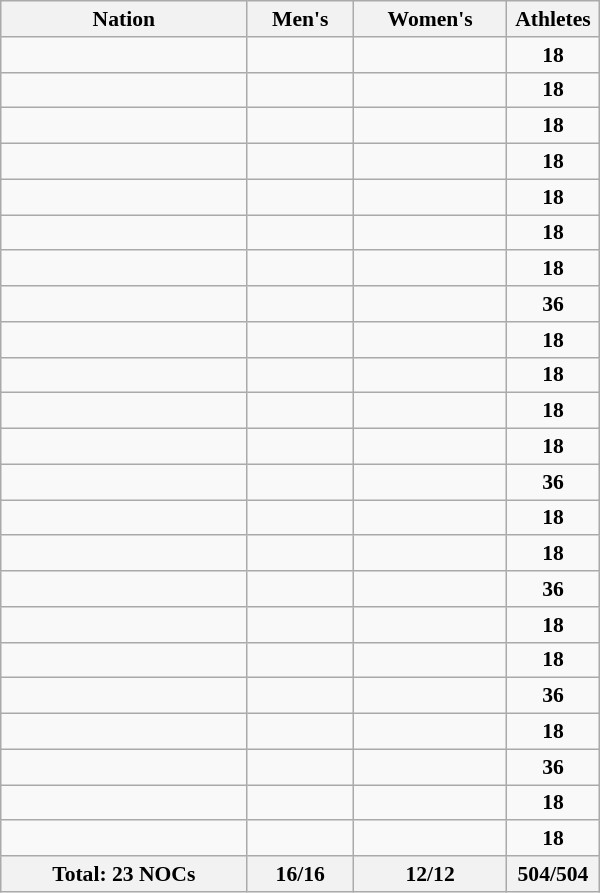<table class="wikitable sortable" width=400 style="text-align:center; font-size:90%">
<tr>
<th>Nation</th>
<th>Men's</th>
<th>Women's</th>
<th width=55>Athletes</th>
</tr>
<tr>
<td style="text-align:left;"></td>
<td></td>
<td></td>
<td><strong>18</strong></td>
</tr>
<tr>
<td style="text-align:left;"></td>
<td></td>
<td></td>
<td><strong>18</strong></td>
</tr>
<tr>
<td style="text-align:left;"></td>
<td></td>
<td></td>
<td><strong>18</strong></td>
</tr>
<tr>
<td style="text-align:left;"></td>
<td></td>
<td></td>
<td><strong>18</strong></td>
</tr>
<tr>
<td style="text-align:left;"></td>
<td></td>
<td></td>
<td><strong>18</strong></td>
</tr>
<tr>
<td style="text-align:left;"></td>
<td></td>
<td></td>
<td><strong>18</strong></td>
</tr>
<tr>
<td style="text-align:left;"></td>
<td></td>
<td></td>
<td><strong>18</strong></td>
</tr>
<tr>
<td style="text-align:left;"></td>
<td></td>
<td></td>
<td><strong>36</strong></td>
</tr>
<tr>
<td style="text-align:left;"></td>
<td></td>
<td></td>
<td><strong>18</strong></td>
</tr>
<tr>
<td style="text-align:left;"></td>
<td></td>
<td></td>
<td><strong>18</strong></td>
</tr>
<tr>
<td style="text-align:left;"></td>
<td></td>
<td></td>
<td><strong>18</strong></td>
</tr>
<tr>
<td style="text-align:left;"></td>
<td></td>
<td></td>
<td><strong>18</strong></td>
</tr>
<tr>
<td style="text-align:left;"></td>
<td></td>
<td></td>
<td><strong>36</strong></td>
</tr>
<tr>
<td style="text-align:left;"></td>
<td></td>
<td></td>
<td><strong>18</strong></td>
</tr>
<tr>
<td style="text-align:left;"></td>
<td></td>
<td></td>
<td><strong>18</strong></td>
</tr>
<tr>
<td style="text-align:left;"></td>
<td></td>
<td></td>
<td><strong>36</strong></td>
</tr>
<tr>
<td style="text-align:left;"></td>
<td></td>
<td></td>
<td><strong>18</strong></td>
</tr>
<tr>
<td style="text-align:left;"></td>
<td></td>
<td></td>
<td><strong>18</strong></td>
</tr>
<tr>
<td style="text-align:left;"></td>
<td></td>
<td></td>
<td><strong>36</strong></td>
</tr>
<tr>
<td style="text-align:left;"></td>
<td></td>
<td></td>
<td><strong>18</strong></td>
</tr>
<tr>
<td style="text-align:left;"></td>
<td></td>
<td></td>
<td><strong>36</strong></td>
</tr>
<tr>
<td style="text-align:left;"></td>
<td></td>
<td></td>
<td><strong>18</strong></td>
</tr>
<tr>
<td style="text-align:left;"></td>
<td></td>
<td></td>
<td><strong>18</strong></td>
</tr>
<tr>
<th>Total: 23 NOCs</th>
<th>16/16</th>
<th>12/12</th>
<th>504/504</th>
</tr>
</table>
